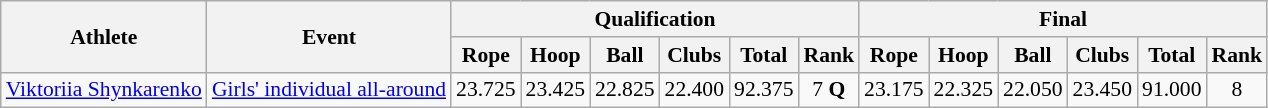<table class="wikitable" border="1" style="font-size:90%">
<tr>
<th rowspan=2>Athlete</th>
<th rowspan=2>Event</th>
<th colspan=6>Qualification</th>
<th colspan=6>Final</th>
</tr>
<tr>
<th>Rope</th>
<th>Hoop</th>
<th>Ball</th>
<th>Clubs</th>
<th>Total</th>
<th>Rank</th>
<th>Rope</th>
<th>Hoop</th>
<th>Ball</th>
<th>Clubs</th>
<th>Total</th>
<th>Rank</th>
</tr>
<tr>
<td><a href='#'>Viktoriia Shynkarenko</a></td>
<td><a href='#'>Girls' individual all-around</a></td>
<td align=center>23.725</td>
<td align=center>23.425</td>
<td align=center>22.825</td>
<td align=center>22.400</td>
<td align=center>92.375</td>
<td align=center>7 <strong>Q</strong></td>
<td align=center>23.175</td>
<td align=center>22.325</td>
<td align=center>22.050</td>
<td align=center>23.450</td>
<td align=center>91.000</td>
<td align=center>8</td>
</tr>
</table>
